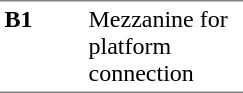<table border=0 cellspacing=0 cellpadding=3>
<tr>
<td style="border-bottom:solid 1px gray;border-top:solid 1px gray;" width=50 valign=top><strong>B1</strong></td>
<td style="border-top:solid 1px gray;border-bottom:solid 1px gray;" width=100 valign=top>Mezzanine for platform connection</td>
</tr>
</table>
